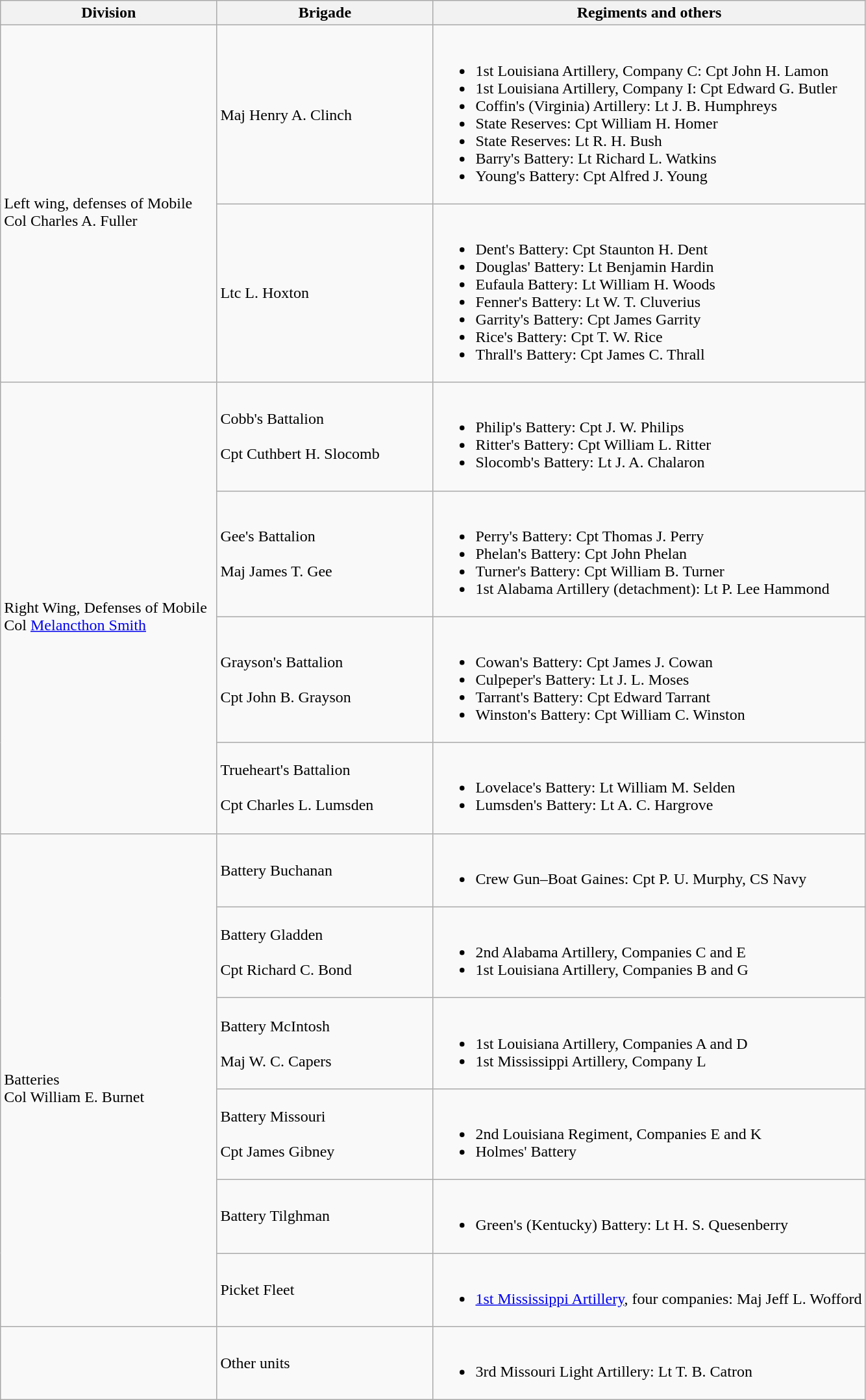<table class="wikitable">
<tr>
<th style="width:25%;">Division</th>
<th style="width:25%;">Brigade</th>
<th>Regiments and others</th>
</tr>
<tr>
<td rowspan=2><br>Left wing, defenses of Mobile
<br>
Col Charles A. Fuller</td>
<td>Maj Henry A. Clinch</td>
<td><br><ul><li>1st Louisiana Artillery, Company C: Cpt John H. Lamon</li><li>1st Louisiana Artillery, Company I: Cpt Edward G. Butler</li><li>Coffin's (Virginia) Artillery: Lt J. B. Humphreys</li><li>State Reserves: Cpt William H. Homer</li><li>State Reserves: Lt R. H. Bush</li><li>Barry's Battery: Lt Richard L. Watkins</li><li>Young's Battery: Cpt Alfred J. Young</li></ul></td>
</tr>
<tr>
<td>Ltc L. Hoxton</td>
<td><br><ul><li>Dent's Battery: Cpt Staunton H. Dent</li><li>Douglas' Battery: Lt Benjamin Hardin</li><li>Eufaula Battery: Lt William H. Woods</li><li>Fenner's Battery: Lt W. T. Cluverius</li><li>Garrity's Battery: Cpt James Garrity</li><li>Rice's Battery: Cpt T. W. Rice</li><li>Thrall's Battery: Cpt James C. Thrall</li></ul></td>
</tr>
<tr>
<td rowspan=4><br>Right Wing, Defenses of Mobile
<br>
Col <a href='#'>Melancthon Smith</a></td>
<td>Cobb's Battalion<br><br>
Cpt Cuthbert H. Slocomb</td>
<td><br><ul><li>Philip's Battery: Cpt J. W. Philips</li><li>Ritter's Battery: Cpt William L. Ritter</li><li>Slocomb's Battery: Lt J. A. Chalaron</li></ul></td>
</tr>
<tr>
<td>Gee's Battalion<br><br>
Maj James T. Gee</td>
<td><br><ul><li>Perry's Battery: Cpt Thomas J. Perry</li><li>Phelan's Battery: Cpt John Phelan</li><li>Turner's Battery: Cpt William B. Turner</li><li>1st Alabama Artillery (detachment): Lt P. Lee Hammond</li></ul></td>
</tr>
<tr>
<td>Grayson's Battalion<br><br>
Cpt John B. Grayson</td>
<td><br><ul><li>Cowan's Battery: Cpt James J. Cowan</li><li>Culpeper's Battery: Lt J. L. Moses</li><li>Tarrant's Battery: Cpt Edward Tarrant</li><li>Winston's Battery: Cpt William C. Winston</li></ul></td>
</tr>
<tr>
<td>Trueheart's Battalion<br><br>
Cpt Charles L. Lumsden</td>
<td><br><ul><li>Lovelace's Battery: Lt William M. Selden</li><li>Lumsden's Battery: Lt A. C. Hargrove</li></ul></td>
</tr>
<tr>
<td rowspan=6><br>Batteries
<br>
Col William E. Burnet</td>
<td>Battery Buchanan</td>
<td><br><ul><li>Crew Gun–Boat Gaines: Cpt P. U. Murphy, CS Navy</li></ul></td>
</tr>
<tr>
<td>Battery Gladden<br><br>
Cpt Richard C. Bond</td>
<td><br><ul><li>2nd Alabama Artillery, Companies C and E</li><li>1st Louisiana Artillery, Companies B and G</li></ul></td>
</tr>
<tr>
<td>Battery McIntosh<br><br>
Maj W. C. Capers</td>
<td><br><ul><li>1st Louisiana Artillery, Companies A and D</li><li>1st Mississippi Artillery, Company L</li></ul></td>
</tr>
<tr>
<td>Battery Missouri<br><br>
Cpt James Gibney</td>
<td><br><ul><li>2nd Louisiana Regiment, Companies E and K</li><li>Holmes' Battery</li></ul></td>
</tr>
<tr>
<td>Battery Tilghman</td>
<td><br><ul><li>Green's (Kentucky) Battery: Lt H. S. Quesenberry</li></ul></td>
</tr>
<tr>
<td>Picket Fleet</td>
<td><br><ul><li><a href='#'>1st Mississippi Artillery</a>, four companies: Maj Jeff L. Wofford</li></ul></td>
</tr>
<tr>
<td></td>
<td>Other units</td>
<td><br><ul><li>3rd Missouri Light Artillery: Lt T. B. Catron</li></ul></td>
</tr>
</table>
